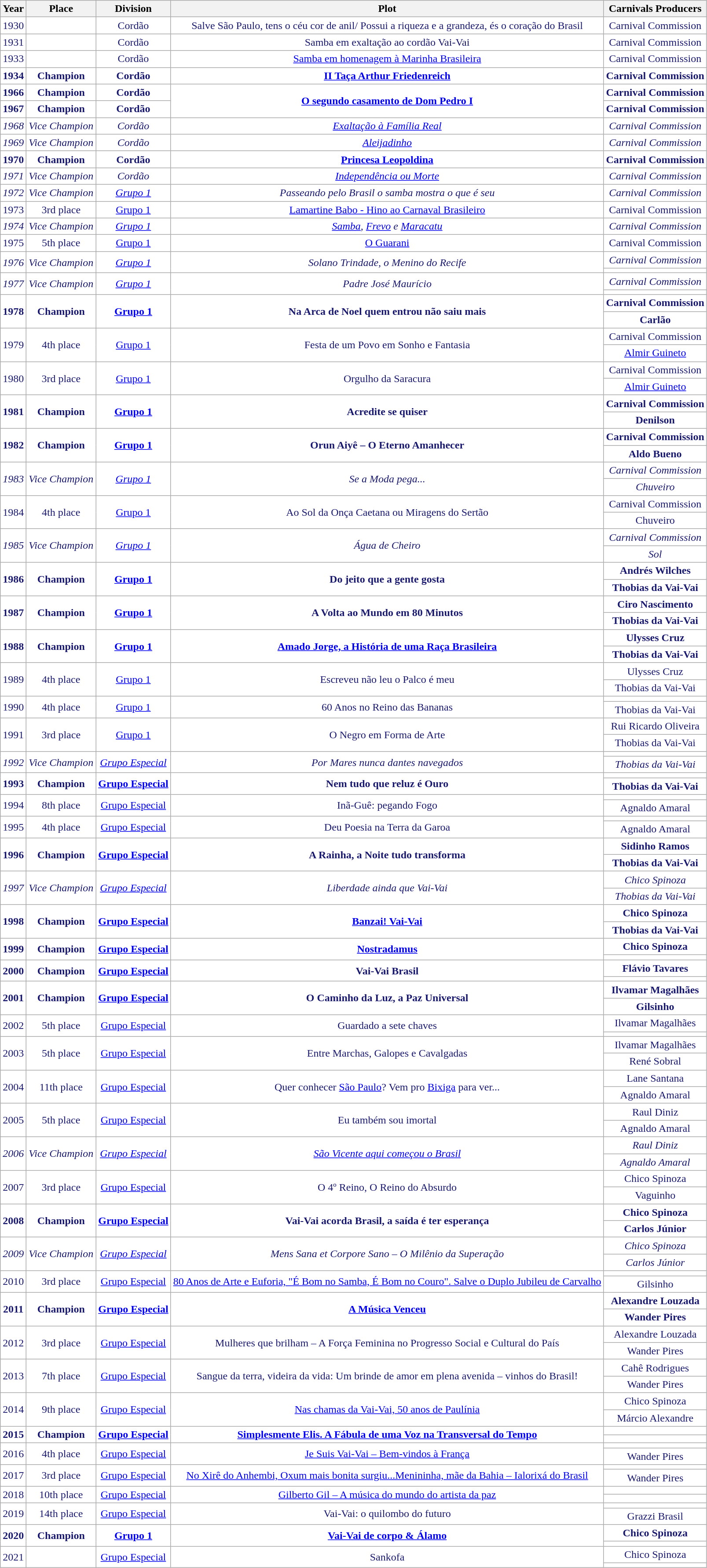<table class="wikitable sortable" style="text-align:center">
<tr align="center">
<th>Year</th>
<th>Place</th>
<th>Division</th>
<th>Plot</th>
<th>Carnivals Producers</th>
</tr>
<tr style="background-color:white; color:midnightblue; text:align=center">
<td>1930</td>
<td></td>
<td>Cordão</td>
<td>Salve São Paulo, tens o céu cor de anil/ Possui a riqueza e a grandeza, és o coração do Brasil</td>
<td>Carnival Commission</td>
</tr>
<tr style="background-color:white; color:midnightblue; text:align=center">
<td>1931</td>
<td></td>
<td>Cordão</td>
<td>Samba em exaltação ao cordão Vai-Vai</td>
<td>Carnival Commission</td>
</tr>
<tr style="background-color:white; color:midnightblue; text:align=center">
<td>1933</td>
<td></td>
<td>Cordão</td>
<td><a href='#'>Samba em homenagem à Marinha Brasileira</a></td>
<td>Carnival Commission</td>
</tr>
<tr style="background-color:white; color:midnightblue; text:align=center">
<td><strong>1934</strong></td>
<td><strong>Champion</strong></td>
<td><strong>Cordão</strong></td>
<td><strong><a href='#'>II Taça Arthur Friedenreich</a></strong></td>
<td><strong>Carnival Commission</strong></td>
</tr>
<tr style="background-color:white; color:midnightblue; text:align=center">
<td><strong>1966</strong></td>
<td><strong>Champion</strong></td>
<td><strong>Cordão</strong></td>
<td rowspan="2"><strong><a href='#'>O segundo casamento de Dom Pedro I</a></strong></td>
<td><strong>Carnival Commission</strong></td>
</tr>
<tr style="background-color:white; color:midnightblue; text:align=center">
<td><strong>1967</strong></td>
<td><strong>Champion</strong></td>
<td><strong>Cordão</strong></td>
<td><strong>Carnival Commission</strong></td>
</tr>
<tr style="background-color:white; color:midnightblue; text:align=center">
<td><em>1968</em></td>
<td><em>Vice Champion</em></td>
<td><em>Cordão</em></td>
<td><em><a href='#'>Exaltação à Família Real</a></em></td>
<td><em>Carnival Commission</em></td>
</tr>
<tr style="background-color:white; color:midnightblue; text:align=center">
<td><em>1969</em></td>
<td><em>Vice Champion</em></td>
<td><em>Cordão</em></td>
<td><em><a href='#'>Aleijadinho</a></em></td>
<td><em>Carnival Commission</em></td>
</tr>
<tr style="background-color:white; color:midnightblue; text:align=center">
<td><strong>1970</strong></td>
<td><strong>Champion</strong></td>
<td><strong>Cordão</strong></td>
<td><strong><a href='#'>Princesa Leopoldina</a></strong></td>
<td><strong>Carnival Commission</strong></td>
</tr>
<tr style="background-color:white; color:midnightblue; text:align=center">
<td><em>1971</em></td>
<td><em>Vice Champion</em></td>
<td><em>Cordão</em></td>
<td><em><a href='#'>Independência ou Morte</a></em></td>
<td><em>Carnival Commission</em></td>
</tr>
<tr style="background-color:white; color:midnightblue; text:align=center">
<td><em>1972</em></td>
<td><em>Vice Champion</em></td>
<td><em><a href='#'>Grupo 1</a></em></td>
<td><em>Passeando pelo Brasil o samba mostra o que é seu</em></td>
<td><em>Carnival Commission</em></td>
</tr>
<tr style="background-color:white; color:midnightblue; text:align=center">
<td>1973</td>
<td>3rd place</td>
<td><a href='#'>Grupo 1</a></td>
<td><a href='#'>Lamartine Babo - Hino ao Carnaval Brasileiro</a></td>
<td>Carnival Commission</td>
</tr>
<tr style="background-color:white; color:midnightblue; text:align=center">
<td><em>1974</em></td>
<td><em>Vice Champion</em></td>
<td><em><a href='#'>Grupo 1</a></em></td>
<td><em><a href='#'>Samba</a>, <a href='#'>Frevo</a> e <a href='#'>Maracatu</a></em></td>
<td><em>Carnival Commission</em></td>
</tr>
<tr style="background-color:white; color:midnightblue; text:align=center">
<td>1975</td>
<td>5th place</td>
<td><a href='#'>Grupo 1</a></td>
<td><a href='#'>O Guarani</a></td>
<td>Carnival Commission</td>
</tr>
<tr style="background-color:white; color:midnightblue; text:align=center">
<td rowspan="2"><em>1976</em></td>
<td rowspan="2"><em>Vice Champion</em></td>
<td rowspan="2"><em><a href='#'>Grupo 1</a></em></td>
<td rowspan="2"><em>Solano Trindade, o Menino do Recife</em></td>
<td><em>Carnival Commission</em></td>
</tr>
<tr style="background-color:white; color:midnightblue; text:align=center">
<td><em></em></td>
</tr>
<tr style="background-color:white; color:midnightblue; text:align=center">
<td rowspan="2"><em>1977</em></td>
<td rowspan="2"><em>Vice Champion</em></td>
<td rowspan="2"><em><a href='#'>Grupo 1</a></em></td>
<td rowspan="2"><em>Padre José Maurício</em></td>
<td><em>Carnival Commission</em></td>
</tr>
<tr style="background-color:white; color:midnightblue; text:align=center">
<td><em></em></td>
</tr>
<tr style="background-color:white; color:midnightblue; text:align=center">
<td rowspan="2"><strong>1978</strong></td>
<td rowspan="2"><strong>Champion</strong></td>
<td rowspan="2"><strong><a href='#'>Grupo 1</a></strong></td>
<td rowspan="2"><strong>Na Arca de Noel quem entrou não saiu mais</strong></td>
<td><strong>Carnival Commission</strong></td>
</tr>
<tr style="background-color:white; color:midnightblue; text:align=center">
<td><strong>Carlão</strong></td>
</tr>
<tr style="background-color:white; color:midnightblue; text:align=center">
<td rowspan="2">1979</td>
<td rowspan="2">4th place</td>
<td rowspan="2"><a href='#'>Grupo 1</a></td>
<td rowspan="2">Festa de um Povo em Sonho e Fantasia</td>
<td>Carnival Commission</td>
</tr>
<tr style="background-color:white; color:midnightblue; text:align=center">
<td><a href='#'>Almir Guineto</a></td>
</tr>
<tr style="background-color:white; color:midnightblue; text:align=center">
<td rowspan="2">1980</td>
<td rowspan="2">3rd place</td>
<td rowspan="2"><a href='#'>Grupo 1</a></td>
<td rowspan="2">Orgulho da Saracura</td>
<td>Carnival Commission</td>
</tr>
<tr style="background-color:white; color:midnightblue; text:align=center">
<td><a href='#'>Almir Guineto</a></td>
</tr>
<tr style="background-color:white; color:midnightblue; text:align=center">
<td rowspan="2"><strong>1981</strong></td>
<td rowspan="2"><strong>Champion</strong></td>
<td rowspan="2"><strong><a href='#'>Grupo 1</a></strong></td>
<td rowspan="2"><strong>Acredite se quiser</strong></td>
<td><strong>Carnival Commission</strong></td>
</tr>
<tr style="background-color:white; color:midnightblue; text:align=center">
<td><strong>Denilson</strong></td>
</tr>
<tr style="background-color:white; color:midnightblue; text:align=center">
<td rowspan="2"><strong>1982</strong></td>
<td rowspan="2"><strong>Champion</strong></td>
<td rowspan="2"><strong><a href='#'>Grupo 1</a></strong></td>
<td rowspan="2"><strong>Orun Aiyê – O Eterno Amanhecer</strong></td>
<td><strong>Carnival Commission</strong></td>
</tr>
<tr style="background-color:white; color:midnightblue; text:align=center">
<td><strong>Aldo Bueno</strong></td>
</tr>
<tr style="background-color:white; color:midnightblue; text:align=center">
<td rowspan="2"><em>1983</em></td>
<td rowspan="2"><em>Vice Champion</em></td>
<td rowspan="2"><em><a href='#'>Grupo 1</a></em></td>
<td rowspan="2"><em>Se a Moda pega...</em></td>
<td><em>Carnival Commission</em></td>
</tr>
<tr style="background-color:white; color:midnightblue; text:align=center">
<td><em>Chuveiro</em></td>
</tr>
<tr style="background-color:white; color:midnightblue; text:align=center">
<td rowspan="2">1984</td>
<td rowspan="2">4th place</td>
<td rowspan="2"><a href='#'>Grupo 1</a></td>
<td rowspan="2">Ao Sol da Onça Caetana ou Miragens do Sertão</td>
<td>Carnival Commission</td>
</tr>
<tr style="background-color:white; color:midnightblue; text:align=center">
<td>Chuveiro</td>
</tr>
<tr style="background-color:white; color:midnightblue; text:align=center">
<td rowspan="2"><em>1985</em></td>
<td rowspan="2"><em>Vice Champion</em></td>
<td rowspan="2"><em><a href='#'>Grupo 1</a></em></td>
<td rowspan="2"><em>Água de Cheiro</em></td>
<td><em>Carnival Commission</em></td>
</tr>
<tr style="background-color:white; color:midnightblue; text:align=center">
<td><em>Sol</em></td>
</tr>
<tr style="background-color:white; color:midnightblue; text:align=center">
<td rowspan="2"><strong>1986</strong></td>
<td rowspan="2"><strong>Champion</strong></td>
<td rowspan="2"><strong><a href='#'>Grupo 1</a></strong></td>
<td rowspan="2"><strong>Do jeito que a gente gosta</strong></td>
<td><strong>Andrés Wilches</strong></td>
</tr>
<tr style="background-color:white; color:midnightblue; text:align=center">
<td><strong>Thobias da Vai-Vai</strong></td>
</tr>
<tr style="background-color:white; color:midnightblue; text:align=center">
<td rowspan="2"><strong>1987</strong></td>
<td rowspan="2"><strong>Champion</strong></td>
<td rowspan="2"><strong><a href='#'>Grupo 1</a></strong></td>
<td rowspan="2"><strong>A Volta ao Mundo em 80 Minutos</strong></td>
<td><strong>Ciro Nascimento</strong></td>
</tr>
<tr style="background-color:white; color:midnightblue; text:align=center">
<td><strong>Thobias da Vai-Vai</strong></td>
</tr>
<tr style="background-color:white; color:midnightblue; text:align=center">
<td rowspan="2"><strong>1988</strong></td>
<td rowspan="2"><strong>Champion</strong></td>
<td rowspan="2"><strong><a href='#'>Grupo 1</a></strong></td>
<td rowspan="2"><strong><a href='#'>Amado Jorge, a História de uma Raça Brasileira</a></strong></td>
<td><strong>Ulysses Cruz</strong></td>
</tr>
<tr style="background-color:white; color:midnightblue; text:align=center">
<td><strong>Thobias da Vai-Vai</strong></td>
</tr>
<tr style="background-color:white; color:midnightblue; text:align=center">
<td rowspan="2">1989</td>
<td rowspan="2">4th place</td>
<td rowspan="2"><a href='#'>Grupo 1</a></td>
<td rowspan="2">Escreveu não leu o Palco é meu</td>
<td>Ulysses Cruz</td>
</tr>
<tr style="background-color:white; color:midnightblue; text:align=center">
<td>Thobias da Vai-Vai</td>
</tr>
<tr style="background-color:white; color:midnightblue; text:align=center">
<td rowspan="2">1990</td>
<td rowspan="2">4th place</td>
<td rowspan="2"><a href='#'>Grupo 1</a></td>
<td rowspan="2">60 Anos no Reino das Bananas</td>
<td></td>
</tr>
<tr style="background-color:white; color:midnightblue; text:align=center">
<td>Thobias da Vai-Vai</td>
</tr>
<tr style="background-color:white; color:midnightblue; text:align=center">
<td rowspan="2">1991</td>
<td rowspan="2">3rd place</td>
<td rowspan="2"><a href='#'>Grupo 1</a></td>
<td rowspan="2">O Negro em Forma de Arte</td>
<td>Rui Ricardo Oliveira</td>
</tr>
<tr style="background-color:white; color:midnightblue; text:align=center">
<td>Thobias da Vai-Vai</td>
</tr>
<tr style="background-color:white; color:midnightblue; text:align=center">
<td rowspan="2"><em>1992</em></td>
<td rowspan="2"><em>Vice Champion</em></td>
<td rowspan="2"><em><a href='#'>Grupo Especial</a></em></td>
<td rowspan="2"><em>Por Mares nunca dantes navegados</em></td>
<td><em></em></td>
</tr>
<tr style="background-color:white; color:midnightblue; text:align=center">
<td><em>Thobias da Vai-Vai</em></td>
</tr>
<tr style="background-color:white; color:midnightblue; text:align=center">
<td rowspan="2"><strong>1993</strong></td>
<td rowspan="2"><strong>Champion</strong></td>
<td rowspan="2"><strong><a href='#'>Grupo Especial</a></strong></td>
<td rowspan="2"><strong>Nem tudo que reluz é Ouro</strong></td>
<td><strong></strong></td>
</tr>
<tr style="background-color:white; color:midnightblue; text:align=center">
<td><strong>Thobias da Vai-Vai</strong></td>
</tr>
<tr style="background-color:white; color:midnightblue; text:align=center">
<td rowspan="2">1994</td>
<td rowspan="2">8th place</td>
<td rowspan="2"><a href='#'>Grupo Especial</a></td>
<td rowspan="2">Inã-Guê: pegando Fogo</td>
<td></td>
</tr>
<tr style="background-color:white; color:midnightblue; text:align=center">
<td>Agnaldo Amaral</td>
</tr>
<tr style="background-color:white; color:midnightblue; text:align=center">
<td rowspan="2">1995</td>
<td rowspan="2">4th place</td>
<td rowspan="2"><a href='#'>Grupo Especial</a></td>
<td rowspan="2">Deu Poesia na Terra da Garoa</td>
<td></td>
</tr>
<tr style="background-color:white; color:midnightblue; text:align=center">
<td>Agnaldo Amaral</td>
</tr>
<tr style="background-color:white; color:midnightblue; text:align=center">
<td rowspan="2"><strong>1996</strong></td>
<td rowspan="2"><strong>Champion</strong></td>
<td rowspan="2"><strong><a href='#'>Grupo Especial</a></strong></td>
<td rowspan="2"><strong>A Rainha, a Noite tudo transforma</strong></td>
<td><strong>Sidinho Ramos</strong></td>
</tr>
<tr style="background-color:white; color:midnightblue; text:align=center">
<td><strong>Thobias da Vai-Vai</strong></td>
</tr>
<tr style="background-color:white; color:midnightblue; text:align=center">
<td rowspan="2"><em>1997</em></td>
<td rowspan="2"><em>Vice Champion</em></td>
<td rowspan="2"><em><a href='#'>Grupo Especial</a></em></td>
<td rowspan="2"><em>Liberdade ainda que Vai-Vai</em></td>
<td><em>Chico Spinoza</em></td>
</tr>
<tr style="background-color:white; color:midnightblue; text:align=center">
<td><em>Thobias da Vai-Vai</em></td>
</tr>
<tr style="background-color:white; color:midnightblue; text:align=center">
<td rowspan="2"><strong>1998</strong></td>
<td rowspan="2"><strong>Champion</strong></td>
<td rowspan="2"><strong><a href='#'>Grupo Especial</a></strong></td>
<td rowspan="2"><strong><a href='#'>Banzai! Vai-Vai</a></strong></td>
<td><strong>Chico Spinoza</strong></td>
</tr>
<tr style="background-color:white; color:midnightblue; text:align=center">
<td><strong>Thobias da Vai-Vai</strong></td>
</tr>
<tr style="background-color:white; color:midnightblue; text:align=center">
<td rowspan="2"><strong>1999</strong></td>
<td rowspan="2"><strong>Champion</strong></td>
<td rowspan="2"><strong><a href='#'>Grupo Especial</a></strong></td>
<td rowspan="2"><strong><a href='#'>Nostradamus</a></strong></td>
<td><strong>Chico Spinoza</strong></td>
</tr>
<tr style="background-color:white; color:midnightblue; text:align=center">
<td><strong></strong></td>
</tr>
<tr style="background-color:white; color:midnightblue; text:align=center">
<td rowspan="2"><strong>2000</strong></td>
<td rowspan="2"><strong>Champion</strong></td>
<td rowspan="2"><strong><a href='#'>Grupo Especial</a></strong></td>
<td rowspan="2"><strong>Vai-Vai Brasil</strong></td>
<td><strong>Flávio Tavares</strong></td>
</tr>
<tr style="background-color:white; color:midnightblue; text:align=center">
<td><strong></strong></td>
</tr>
<tr style="background-color:white; color:midnightblue; text:align=center">
<td rowspan="2"><strong>2001</strong></td>
<td rowspan="2"><strong>Champion</strong></td>
<td rowspan="2"><strong><a href='#'>Grupo Especial</a></strong></td>
<td rowspan="2"><strong>O Caminho da Luz, a Paz Universal</strong></td>
<td><strong>Ilvamar Magalhães</strong></td>
</tr>
<tr style="background-color:white; color:midnightblue; text:align=center">
<td><strong>Gilsinho</strong></td>
</tr>
<tr style="background-color:white; color:midnightblue; text:align=center">
<td rowspan="2">2002</td>
<td rowspan="2">5th place</td>
<td rowspan="2"><a href='#'>Grupo Especial</a></td>
<td rowspan="2">Guardado a sete chaves</td>
<td>Ilvamar Magalhães</td>
</tr>
<tr style="background-color:white; color:midnightblue; text:align=center">
<td></td>
</tr>
<tr style="background-color:white; color:midnightblue; text:align=center">
<td rowspan="2">2003</td>
<td rowspan="2">5th place</td>
<td rowspan="2"><a href='#'>Grupo Especial</a></td>
<td rowspan="2">Entre Marchas, Galopes e Cavalgadas</td>
<td>Ilvamar Magalhães</td>
</tr>
<tr style="background-color:white; color:midnightblue; text:align=center">
<td>René Sobral</td>
</tr>
<tr style="background-color:white; color:midnightblue; text:align=center">
<td rowspan="2">2004</td>
<td rowspan="2">11th place</td>
<td rowspan="2"><a href='#'>Grupo Especial</a></td>
<td rowspan="2">Quer conhecer <a href='#'>São Paulo</a>? Vem pro <a href='#'>Bixiga</a> para ver...</td>
<td>Lane Santana</td>
</tr>
<tr style="background-color:white; color:midnightblue; text:align=center">
<td>Agnaldo Amaral</td>
</tr>
<tr style="background-color:white; color:midnightblue; text:align=center">
<td rowspan="2">2005</td>
<td rowspan="2">5th place</td>
<td rowspan="2"><a href='#'>Grupo Especial</a></td>
<td rowspan="2">Eu também sou imortal</td>
<td>Raul Diniz</td>
</tr>
<tr style="background-color:white; color:midnightblue; text:align=center">
<td>Agnaldo Amaral</td>
</tr>
<tr style="background-color:white; color:midnightblue; text:align=center">
<td rowspan="2"><em>2006</em></td>
<td rowspan="2"><em>Vice Champion</em></td>
<td rowspan="2"><em><a href='#'>Grupo Especial</a></em></td>
<td rowspan="2"><em><a href='#'>São Vicente aqui começou o Brasil</a></em></td>
<td><em>Raul Diniz</em></td>
</tr>
<tr style="background-color:white; color:midnightblue; text:align=center">
<td><em>Agnaldo Amaral</em></td>
</tr>
<tr style="background-color:white; color:midnightblue; text:align=center">
<td rowspan="2">2007</td>
<td rowspan="2">3rd place</td>
<td rowspan="2"><a href='#'>Grupo Especial</a></td>
<td rowspan="2">O 4º Reino, O Reino do Absurdo</td>
<td>Chico Spinoza</td>
</tr>
<tr style="background-color:white; color:midnightblue; text:align=center">
<td>Vaguinho</td>
</tr>
<tr style="background-color:white; color:midnightblue; text:align=center">
<td rowspan="2"><strong>2008</strong></td>
<td rowspan="2"><strong>Champion</strong></td>
<td rowspan="2"><strong><a href='#'>Grupo Especial</a></strong></td>
<td rowspan="2"><strong>Vai-Vai acorda Brasil, a saída é ter esperança</strong></td>
<td><strong>Chico Spinoza</strong></td>
</tr>
<tr style="background-color:white; color:midnightblue; text:align=center">
<td><strong>Carlos Júnior</strong></td>
</tr>
<tr style="background-color:white; color:midnightblue; text:align=center">
<td rowspan="2"><em>2009</em></td>
<td rowspan="2"><em>Vice Champion</em></td>
<td rowspan="2"><em><a href='#'>Grupo Especial</a></em></td>
<td rowspan="2"><em>Mens Sana et Corpore Sano – O Milênio da Superação</em></td>
<td><em>Chico Spinoza</em></td>
</tr>
<tr style="background-color:white; color:midnightblue; text:align=center">
<td><em>Carlos Júnior</em></td>
</tr>
<tr style="background-color:white; color:midnightblue; text:align=center">
<td rowspan="2">2010</td>
<td rowspan="2">3rd place</td>
<td rowspan="2"><a href='#'>Grupo Especial</a></td>
<td rowspan="2"><a href='#'>80 Anos de Arte e Euforia, "É Bom no Samba, É Bom no Couro". Salve o Duplo Jubileu de Carvalho</a></td>
<td></td>
</tr>
<tr style="background-color:white; color:midnightblue; text:align=center">
<td>Gilsinho</td>
</tr>
<tr style="background-color:white; color:midnightblue; text:align=center">
<td rowspan="2"><strong>2011</strong></td>
<td rowspan="2"><strong>Champion</strong></td>
<td rowspan="2"><strong><a href='#'>Grupo Especial</a></strong></td>
<td rowspan="2"><strong><a href='#'>A Música Venceu</a></strong></td>
<td><strong>Alexandre Louzada</strong></td>
</tr>
<tr style="background-color:white; color:midnightblue; text:align=center">
<td><strong>Wander Pires</strong></td>
</tr>
<tr style="background-color:white; color:midnightblue; text:align=center">
<td rowspan="2">2012</td>
<td rowspan="2">3rd place</td>
<td rowspan="2"><a href='#'>Grupo Especial</a></td>
<td rowspan="2">Mulheres que brilham – A Força Feminina no Progresso Social e Cultural do País</td>
<td>Alexandre Louzada</td>
</tr>
<tr style="background-color:white; color:midnightblue; text:align=center">
<td>Wander Pires</td>
</tr>
<tr style="background-color:white; color:midnightblue; text:align=center">
<td rowspan="2">2013</td>
<td rowspan="2">7th place</td>
<td rowspan="2"><a href='#'>Grupo Especial</a></td>
<td rowspan="2">Sangue da terra, videira da vida: Um brinde de amor em plena avenida – vinhos do Brasil!</td>
<td>Cahê Rodrigues</td>
</tr>
<tr style="background-color:white; color:midnightblue; text:align=center">
<td>Wander Pires</td>
</tr>
<tr style="background-color:white; color:midnightblue; text:align=center">
<td rowspan="2">2014</td>
<td rowspan="2">9th place</td>
<td rowspan="2"><a href='#'>Grupo Especial</a></td>
<td rowspan="2"><a href='#'>Nas chamas da Vai-Vai, 50 anos de Paulínia</a></td>
<td>Chico Spinoza</td>
</tr>
<tr style="background-color:white; color:midnightblue; text:align=center">
<td>Márcio Alexandre</td>
</tr>
<tr style="background-color:white; color:midnightblue; text:align=center">
<td rowspan="2"><strong>2015</strong></td>
<td rowspan="2"><strong>Champion</strong></td>
<td rowspan="2"><strong><a href='#'>Grupo Especial</a></strong></td>
<td rowspan="2"><strong><a href='#'>Simplesmente Elis. A Fábula de uma Voz na Transversal do Tempo</a></strong></td>
<td><strong></strong></td>
</tr>
<tr style="background-color:white; color:midnightblue; text:align=center">
<td><strong></strong></td>
</tr>
<tr style="background-color:white; color:midnightblue; text:align=center">
<td rowspan="2">2016</td>
<td rowspan="2">4th place</td>
<td rowspan="2"><a href='#'>Grupo Especial</a></td>
<td rowspan="2"><a href='#'>Je Suis Vai-Vai – Bem-vindos à França</a></td>
<td></td>
</tr>
<tr style="background-color:white; color:midnightblue; text:align=center">
<td>Wander Pires</td>
</tr>
<tr style="background-color:white; color:midnightblue; text:align=center">
<td rowspan="2">2017</td>
<td rowspan="2">3rd place</td>
<td rowspan="2"><a href='#'>Grupo Especial</a></td>
<td rowspan="2"><a href='#'>No Xirê do Anhembi,  Oxum mais bonita surgiu...Menininha, mãe da Bahia – Ialorixá do Brasil</a></td>
<td></td>
</tr>
<tr style="background-color:white; color:midnightblue; text:align=center">
<td>Wander Pires</td>
</tr>
<tr style="background-color:white; color:midnightblue; text:align=center">
<td rowspan="2">2018</td>
<td rowspan="2">10th place</td>
<td rowspan="2"><a href='#'>Grupo Especial</a></td>
<td rowspan="2"><a href='#'>Gilberto Gil – A música do mundo do artista da paz</a></td>
<td></td>
</tr>
<tr style="background-color:white; color:midnightblue; text:align=center">
<td></td>
</tr>
<tr style="background-color:white; color:midnightblue; text:align=center">
<td rowspan="2">2019</td>
<td rowspan="2">14th place</td>
<td rowspan="2"><a href='#'>Grupo Especial</a></td>
<td rowspan="2">Vai-Vai: o quilombo do futuro</td>
<td></td>
</tr>
<tr style="background-color:white; color:midnightblue; text:align=center">
<td>Grazzi Brasil</td>
</tr>
<tr style="background-color:white; color:midnightblue; text:align=center">
<td rowspan="2"><strong>2020</strong></td>
<td rowspan="2"><strong>Champion</strong></td>
<td rowspan="2"><strong><a href='#'>Grupo 1</a></strong></td>
<td rowspan="2"><strong><a href='#'>Vai-Vai de corpo & Álamo</a></strong></td>
<td><strong>Chico Spinoza</strong></td>
</tr>
<tr style="background-color:white; color:midnightblue; text:align=center">
<td><strong></strong></td>
</tr>
<tr style="background-color:white; color:midnightblue; text:align=center">
<td rowspan="2">2021</td>
<td rowspan="2"></td>
<td rowspan="2"><a href='#'>Grupo Especial</a></td>
<td rowspan="2">Sankofa</td>
<td>Chico Spinoza</td>
</tr>
<tr style="background-color:white; color:midnightblue; text:align=center">
<td></td>
</tr>
</table>
